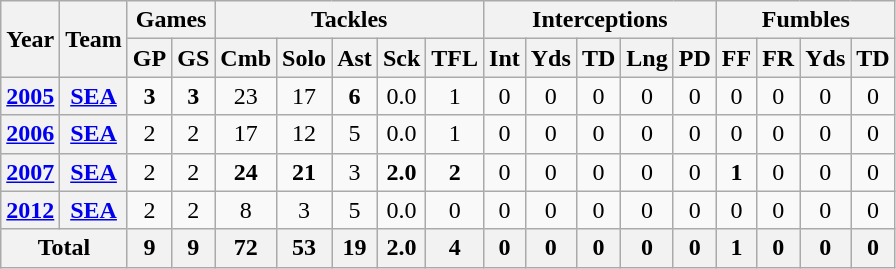<table class="wikitable" style="text-align:center">
<tr>
<th rowspan="2">Year</th>
<th rowspan="2">Team</th>
<th colspan="2">Games</th>
<th colspan="5">Tackles</th>
<th colspan="5">Interceptions</th>
<th colspan="4">Fumbles</th>
</tr>
<tr>
<th>GP</th>
<th>GS</th>
<th>Cmb</th>
<th>Solo</th>
<th>Ast</th>
<th>Sck</th>
<th>TFL</th>
<th>Int</th>
<th>Yds</th>
<th>TD</th>
<th>Lng</th>
<th>PD</th>
<th>FF</th>
<th>FR</th>
<th>Yds</th>
<th>TD</th>
</tr>
<tr>
<th><a href='#'>2005</a></th>
<th><a href='#'>SEA</a></th>
<td><strong>3</strong></td>
<td><strong>3</strong></td>
<td>23</td>
<td>17</td>
<td><strong>6</strong></td>
<td>0.0</td>
<td>1</td>
<td>0</td>
<td>0</td>
<td>0</td>
<td>0</td>
<td>0</td>
<td>0</td>
<td>0</td>
<td>0</td>
<td>0</td>
</tr>
<tr>
<th><a href='#'>2006</a></th>
<th><a href='#'>SEA</a></th>
<td>2</td>
<td>2</td>
<td>17</td>
<td>12</td>
<td>5</td>
<td>0.0</td>
<td>1</td>
<td>0</td>
<td>0</td>
<td>0</td>
<td>0</td>
<td>0</td>
<td>0</td>
<td>0</td>
<td>0</td>
<td>0</td>
</tr>
<tr>
<th><a href='#'>2007</a></th>
<th><a href='#'>SEA</a></th>
<td>2</td>
<td>2</td>
<td><strong>24</strong></td>
<td><strong>21</strong></td>
<td>3</td>
<td><strong>2.0</strong></td>
<td><strong>2</strong></td>
<td>0</td>
<td>0</td>
<td>0</td>
<td>0</td>
<td>0</td>
<td><strong>1</strong></td>
<td>0</td>
<td>0</td>
<td>0</td>
</tr>
<tr>
<th><a href='#'>2012</a></th>
<th><a href='#'>SEA</a></th>
<td>2</td>
<td>2</td>
<td>8</td>
<td>3</td>
<td>5</td>
<td>0.0</td>
<td>0</td>
<td>0</td>
<td>0</td>
<td>0</td>
<td>0</td>
<td>0</td>
<td>0</td>
<td>0</td>
<td>0</td>
<td>0</td>
</tr>
<tr>
<th colspan="2">Total</th>
<th>9</th>
<th>9</th>
<th>72</th>
<th>53</th>
<th>19</th>
<th>2.0</th>
<th>4</th>
<th>0</th>
<th>0</th>
<th>0</th>
<th>0</th>
<th>0</th>
<th>1</th>
<th>0</th>
<th>0</th>
<th>0</th>
</tr>
</table>
